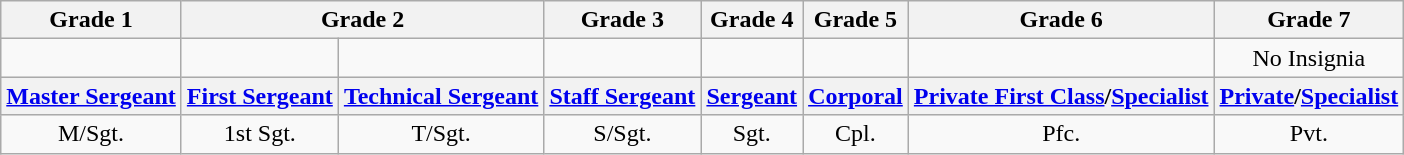<table class="wikitable" style="text-align:center">
<tr>
<th>Grade 1</th>
<th colspan=2>Grade 2</th>
<th>Grade 3</th>
<th>Grade 4</th>
<th>Grade 5</th>
<th>Grade 6</th>
<th>Grade 7</th>
</tr>
<tr>
<td></td>
<td></td>
<td></td>
<td></td>
<td></td>
<td></td>
<td></td>
<td>No Insignia</td>
</tr>
<tr>
<th><a href='#'>Master Sergeant</a></th>
<th><a href='#'>First Sergeant</a></th>
<th><a href='#'>Technical Sergeant</a></th>
<th><a href='#'>Staff Sergeant</a></th>
<th><a href='#'>Sergeant</a></th>
<th><a href='#'>Corporal</a></th>
<th><a href='#'>Private First Class</a>/<a href='#'>Specialist</a></th>
<th><a href='#'>Private</a>/<a href='#'>Specialist</a></th>
</tr>
<tr>
<td>M/Sgt.</td>
<td>1st Sgt.</td>
<td>T/Sgt.</td>
<td>S/Sgt.</td>
<td>Sgt.</td>
<td>Cpl.</td>
<td>Pfc.</td>
<td>Pvt.</td>
</tr>
</table>
